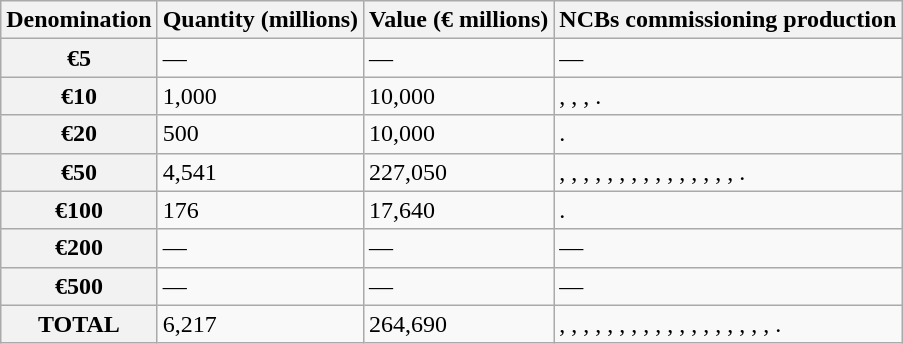<table border="1" class="wikitable">
<tr>
<th>Denomination</th>
<th>Quantity (millions)</th>
<th>Value (€ millions)</th>
<th>NCBs commissioning production</th>
</tr>
<tr>
<th>€5</th>
<td>—</td>
<td>—</td>
<td>—</td>
</tr>
<tr>
<th>€10</th>
<td>1,000</td>
<td>10,000</td>
<td>, , , .</td>
</tr>
<tr>
<th>€20</th>
<td>500</td>
<td>10,000</td>
<td>.</td>
</tr>
<tr>
<th>€50</th>
<td>4,541</td>
<td>227,050</td>
<td>, , , , , , , , , , , , , , , .</td>
</tr>
<tr>
<th>€100</th>
<td>176</td>
<td>17,640</td>
<td>.</td>
</tr>
<tr>
<th>€200</th>
<td>—</td>
<td>—</td>
<td>—</td>
</tr>
<tr>
<th>€500</th>
<td>—</td>
<td>—</td>
<td>—</td>
</tr>
<tr>
<th>TOTAL</th>
<td>6,217</td>
<td>264,690</td>
<td>, , , , , , , , , , , , , , , , , , .</td>
</tr>
</table>
